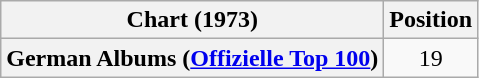<table class="wikitable plainrowheaders" style="text-align:center">
<tr>
<th scope="col">Chart (1973)</th>
<th scope="col">Position</th>
</tr>
<tr>
<th scope="row">German Albums (<a href='#'>Offizielle Top 100</a>)</th>
<td>19</td>
</tr>
</table>
